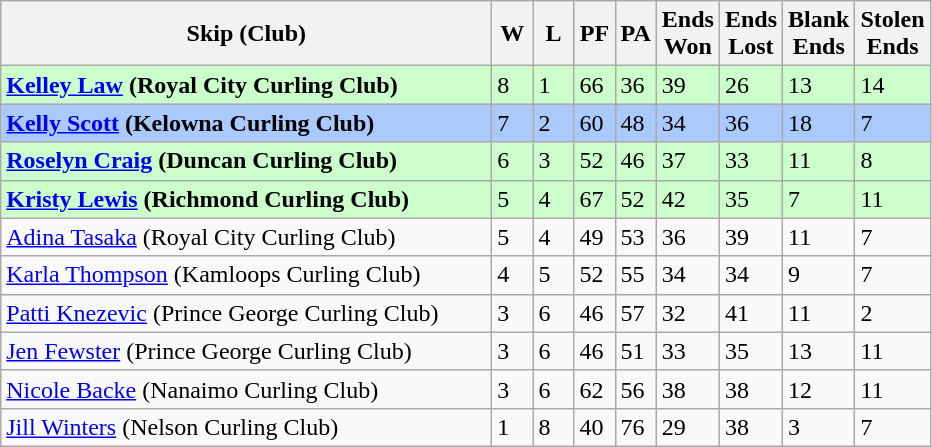<table class="wikitable">
<tr>
<th bgcolor="#efefef" width="320">Skip (Club)</th>
<th bgcolor="#efefef" width="20">W</th>
<th bgcolor="#efefef" width="20">L</th>
<th bgcolor="#efefef" width="20">PF</th>
<th bgcolor="#efefef" width="20">PA</th>
<th bgcolor="#efefef" width="20">Ends <br> Won</th>
<th bgcolor="#efefef" width="20">Ends <br> Lost</th>
<th bgcolor="#efefef" width="20">Blank <br> Ends</th>
<th bgcolor="#efefef" width="20">Stolen <br> Ends</th>
</tr>
<tr bgcolor="#ccffcc">
<td><strong><a href='#'>Kelley Law</a> (Royal City Curling Club)</strong></td>
<td>8</td>
<td>1</td>
<td>66</td>
<td>36</td>
<td>39</td>
<td>26</td>
<td>13</td>
<td>14</td>
</tr>
<tr bgcolor="#aac9fc">
<td><strong><a href='#'>Kelly Scott</a> (Kelowna Curling Club)</strong></td>
<td>7</td>
<td>2</td>
<td>60</td>
<td>48</td>
<td>34</td>
<td>36</td>
<td>18</td>
<td>7</td>
</tr>
<tr bgcolor="#ccffcc">
<td><strong><a href='#'>Roselyn Craig</a> (Duncan Curling Club)</strong></td>
<td>6</td>
<td>3</td>
<td>52</td>
<td>46</td>
<td>37</td>
<td>33</td>
<td>11</td>
<td>8</td>
</tr>
<tr bgcolor="#ccffcc">
<td><strong><a href='#'>Kristy Lewis</a> (Richmond Curling Club)</strong></td>
<td>5</td>
<td>4</td>
<td>67</td>
<td>52</td>
<td>42</td>
<td>35</td>
<td>7</td>
<td>11</td>
</tr>
<tr>
<td><a href='#'>Adina Tasaka</a> (Royal City Curling Club)</td>
<td>5</td>
<td>4</td>
<td>49</td>
<td>53</td>
<td>36</td>
<td>39</td>
<td>11</td>
<td>7</td>
</tr>
<tr>
<td><a href='#'>Karla Thompson</a> (Kamloops Curling Club)</td>
<td>4</td>
<td>5</td>
<td>52</td>
<td>55</td>
<td>34</td>
<td>34</td>
<td>9</td>
<td>7</td>
</tr>
<tr>
<td><a href='#'>Patti Knezevic</a> (Prince George Curling Club)</td>
<td>3</td>
<td>6</td>
<td>46</td>
<td>57</td>
<td>32</td>
<td>41</td>
<td>11</td>
<td>2</td>
</tr>
<tr>
<td><a href='#'>Jen Fewster</a> (Prince George Curling Club)</td>
<td>3</td>
<td>6</td>
<td>46</td>
<td>51</td>
<td>33</td>
<td>35</td>
<td>13</td>
<td>11</td>
</tr>
<tr>
<td><a href='#'>Nicole Backe</a> (Nanaimo Curling Club)</td>
<td>3</td>
<td>6</td>
<td>62</td>
<td>56</td>
<td>38</td>
<td>38</td>
<td>12</td>
<td>11</td>
</tr>
<tr>
<td><a href='#'>Jill Winters</a> (Nelson Curling Club)</td>
<td>1</td>
<td>8</td>
<td>40</td>
<td>76</td>
<td>29</td>
<td>38</td>
<td>3</td>
<td>7</td>
</tr>
</table>
